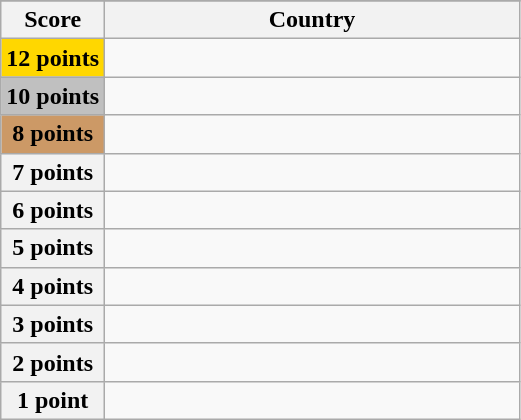<table class="wikitable">
<tr>
</tr>
<tr>
<th scope="col" width="20%">Score</th>
<th scope="col">Country</th>
</tr>
<tr>
<th scope="row" style="background:gold">12 points</th>
<td></td>
</tr>
<tr>
<th scope="row" style="background:silver">10 points</th>
<td></td>
</tr>
<tr>
<th scope="row" style="background:#CC9966">8 points</th>
<td></td>
</tr>
<tr>
<th scope="row">7 points</th>
<td></td>
</tr>
<tr>
<th scope="row">6 points</th>
<td></td>
</tr>
<tr>
<th scope="row">5 points</th>
<td></td>
</tr>
<tr>
<th scope="row">4 points</th>
<td></td>
</tr>
<tr>
<th scope="row">3 points</th>
<td></td>
</tr>
<tr>
<th scope="row">2 points</th>
<td></td>
</tr>
<tr>
<th scope="row">1 point</th>
<td></td>
</tr>
</table>
